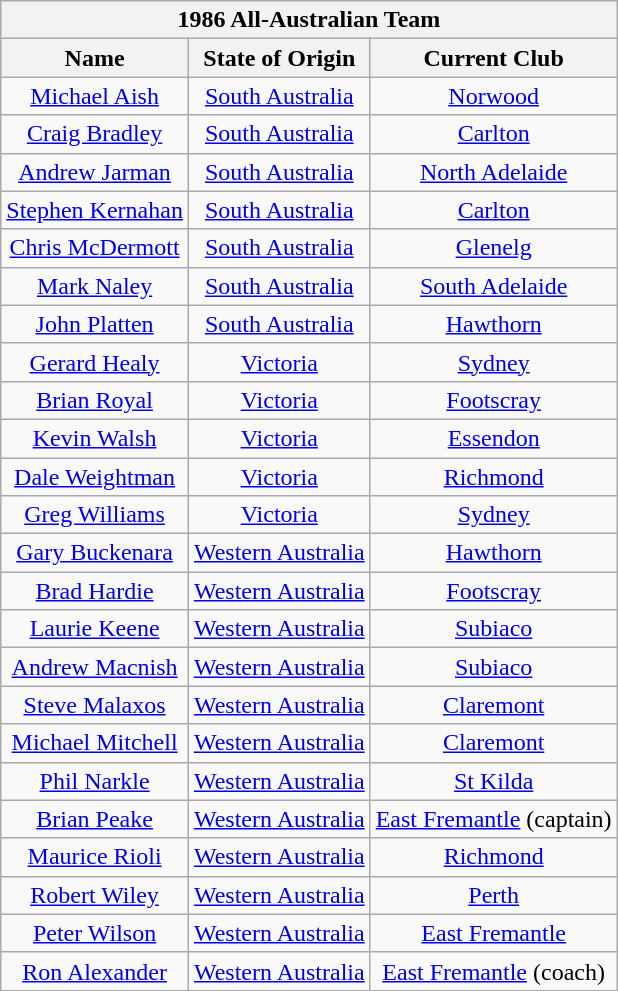<table class="wikitable" style="text-align: center">
<tr>
<th colspan="10">1986 All-Australian Team</th>
</tr>
<tr>
<th>Name</th>
<th>State of Origin</th>
<th>Current Club</th>
</tr>
<tr>
<td><a href='#'>Michael Aish</a></td>
<td><a href='#'>South Australia</a></td>
<td><a href='#'>Norwood</a></td>
</tr>
<tr>
<td><a href='#'>Craig Bradley</a></td>
<td><a href='#'>South Australia</a></td>
<td><a href='#'>Carlton</a></td>
</tr>
<tr>
<td><a href='#'>Andrew Jarman</a></td>
<td><a href='#'>South Australia</a></td>
<td><a href='#'>North Adelaide</a></td>
</tr>
<tr>
<td><a href='#'>Stephen Kernahan</a></td>
<td><a href='#'>South Australia</a></td>
<td><a href='#'>Carlton</a></td>
</tr>
<tr>
<td><a href='#'>Chris McDermott</a></td>
<td><a href='#'>South Australia</a></td>
<td><a href='#'>Glenelg</a></td>
</tr>
<tr>
<td><a href='#'>Mark Naley</a></td>
<td><a href='#'>South Australia</a></td>
<td><a href='#'>South Adelaide</a></td>
</tr>
<tr>
<td><a href='#'>John Platten</a></td>
<td><a href='#'>South Australia</a></td>
<td><a href='#'>Hawthorn</a></td>
</tr>
<tr>
<td><a href='#'>Gerard Healy</a></td>
<td><a href='#'>Victoria</a></td>
<td><a href='#'>Sydney</a></td>
</tr>
<tr>
<td><a href='#'>Brian Royal</a></td>
<td><a href='#'>Victoria</a></td>
<td><a href='#'>Footscray</a></td>
</tr>
<tr>
<td><a href='#'>Kevin Walsh</a></td>
<td><a href='#'>Victoria</a></td>
<td><a href='#'>Essendon</a></td>
</tr>
<tr>
<td><a href='#'>Dale Weightman</a></td>
<td><a href='#'>Victoria</a></td>
<td><a href='#'>Richmond</a></td>
</tr>
<tr>
<td><a href='#'>Greg Williams</a></td>
<td><a href='#'>Victoria</a></td>
<td><a href='#'>Sydney</a></td>
</tr>
<tr>
<td><a href='#'>Gary Buckenara</a></td>
<td><a href='#'>Western Australia</a></td>
<td><a href='#'>Hawthorn</a></td>
</tr>
<tr>
<td><a href='#'>Brad Hardie</a></td>
<td><a href='#'>Western Australia</a></td>
<td><a href='#'>Footscray</a></td>
</tr>
<tr>
<td><a href='#'>Laurie Keene</a></td>
<td><a href='#'>Western Australia</a></td>
<td><a href='#'>Subiaco</a></td>
</tr>
<tr>
<td><a href='#'>Andrew Macnish</a></td>
<td><a href='#'>Western Australia</a></td>
<td><a href='#'>Subiaco</a></td>
</tr>
<tr>
<td><a href='#'>Steve Malaxos</a></td>
<td><a href='#'>Western Australia</a></td>
<td><a href='#'>Claremont</a></td>
</tr>
<tr>
<td><a href='#'>Michael Mitchell</a></td>
<td><a href='#'>Western Australia</a></td>
<td><a href='#'>Claremont</a></td>
</tr>
<tr>
<td><a href='#'>Phil Narkle</a></td>
<td><a href='#'>Western Australia</a></td>
<td><a href='#'>St Kilda</a></td>
</tr>
<tr>
<td><a href='#'>Brian Peake</a></td>
<td><a href='#'>Western Australia</a></td>
<td><a href='#'>East Fremantle</a> (captain)</td>
</tr>
<tr>
<td><a href='#'>Maurice Rioli</a></td>
<td><a href='#'>Western Australia</a></td>
<td><a href='#'>Richmond</a></td>
</tr>
<tr>
<td><a href='#'>Robert Wiley</a></td>
<td><a href='#'>Western Australia</a></td>
<td><a href='#'>Perth</a></td>
</tr>
<tr>
<td><a href='#'>Peter Wilson</a></td>
<td><a href='#'>Western Australia</a></td>
<td><a href='#'>East Fremantle</a></td>
</tr>
<tr>
<td><a href='#'>Ron Alexander</a></td>
<td><a href='#'>Western Australia</a></td>
<td><a href='#'>East Fremantle</a> (coach)</td>
</tr>
</table>
